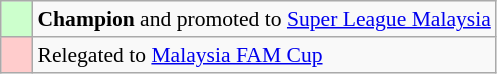<table class="wikitable" style="font-size:90%;">
<tr>
<td style="background: #ccffcc;">    </td>
<td><strong>Champion</strong> and promoted to <a href='#'>Super League Malaysia</a></td>
</tr>
<tr>
<td style="background: #FFCCCC;">    </td>
<td>Relegated to <a href='#'>Malaysia FAM Cup</a></td>
</tr>
</table>
